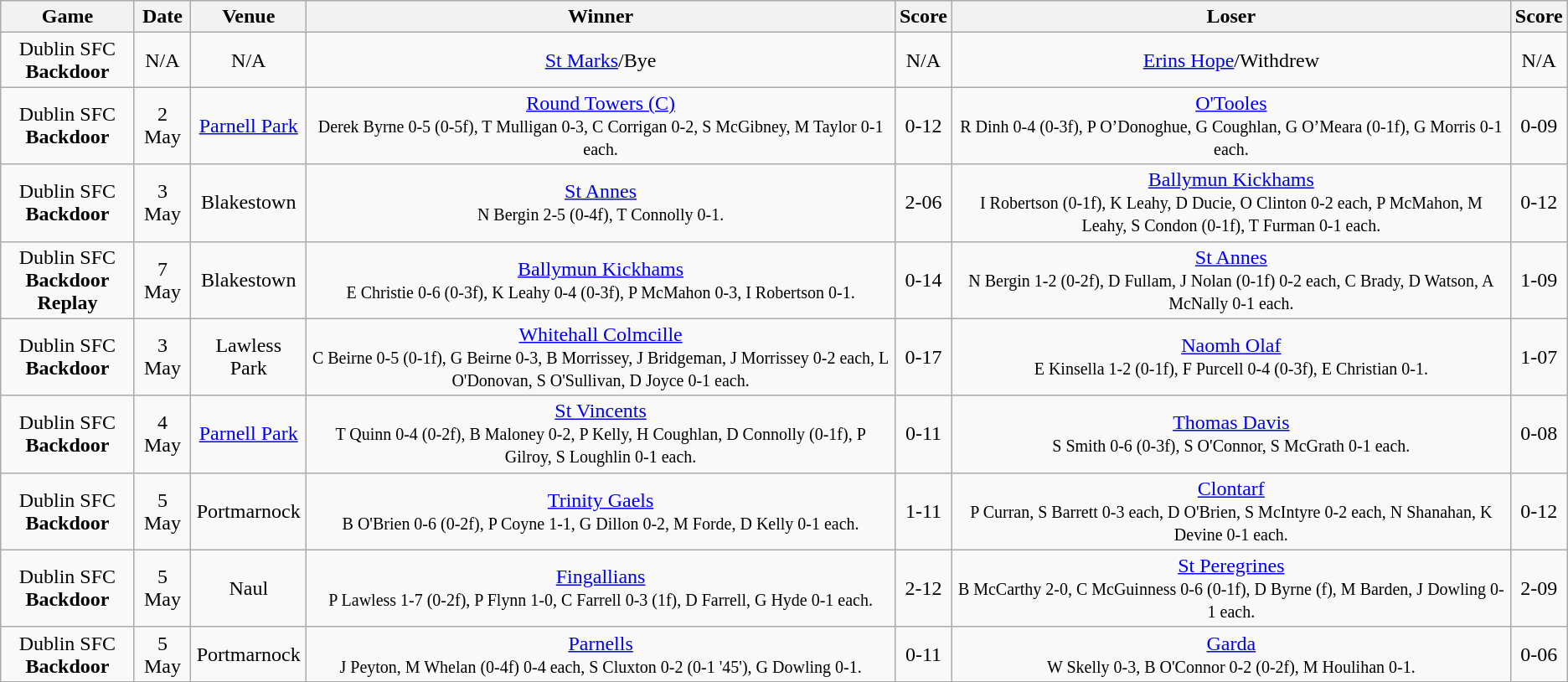<table class="wikitable">
<tr>
<th>Game</th>
<th>Date</th>
<th>Venue</th>
<th>Winner</th>
<th>Score</th>
<th>Loser</th>
<th>Score</th>
</tr>
<tr align="center">
<td>Dublin SFC<br><strong>Backdoor</strong></td>
<td>N/A</td>
<td>N/A</td>
<td><a href='#'>St Marks</a>/Bye</td>
<td>N/A</td>
<td><a href='#'>Erins Hope</a>/Withdrew</td>
<td>N/A</td>
</tr>
<tr align="center">
<td>Dublin SFC<br><strong>Backdoor</strong></td>
<td>2 May</td>
<td><a href='#'>Parnell Park</a></td>
<td><a href='#'>Round Towers (C)</a><br><small>Derek Byrne 0-5 (0-5f), T Mulligan 0-3, C Corrigan 0-2, S McGibney, M Taylor 0-1 each.</small></td>
<td>0-12</td>
<td><a href='#'>O'Tooles</a><br><small>R Dinh 0-4 (0-3f), P O’Donoghue, G Coughlan, G O’Meara (0-1f), G Morris 0-1 each.</small></td>
<td>0-09</td>
</tr>
<tr align="center">
<td>Dublin SFC<br><strong>Backdoor</strong></td>
<td>3 May</td>
<td>Blakestown</td>
<td><a href='#'>St Annes</a><br><small>N Bergin 2-5 (0-4f), T Connolly 0-1.</small></td>
<td>2-06</td>
<td><a href='#'>Ballymun Kickhams</a><br><small>I Robertson (0-1f), K Leahy, D Ducie, O Clinton 0-2 each, P McMahon, M Leahy, S Condon (0-1f), T Furman 0-1 each.</small></td>
<td>0-12</td>
</tr>
<tr align="center">
<td>Dublin SFC<br><strong>Backdoor Replay</strong></td>
<td>7 May</td>
<td>Blakestown</td>
<td><a href='#'>Ballymun Kickhams</a><br><small>E Christie 0-6 (0-3f), K Leahy 0-4 (0-3f), P McMahon 0-3, I Robertson 0-1.</small></td>
<td>0-14</td>
<td><a href='#'>St Annes</a><br><small>N Bergin 1-2 (0-2f), D Fullam, J Nolan (0-1f) 0-2 each, C Brady, D Watson, A McNally 0-1 each.</small></td>
<td>1-09</td>
</tr>
<tr align="center">
<td>Dublin SFC<br><strong>Backdoor</strong></td>
<td>3 May</td>
<td>Lawless Park</td>
<td><a href='#'>Whitehall Colmcille</a><br><small>C Beirne 0-5 (0-1f), G Beirne 0-3, B Morrissey, J Bridgeman, J Morrissey 0-2 each, L O'Donovan, S O'Sullivan, D Joyce 0-1 each.</small></td>
<td>0-17</td>
<td><a href='#'>Naomh Olaf</a><br><small>E Kinsella 1-2 (0-1f), F Purcell 0-4 (0-3f), E Christian 0-1.</small></td>
<td>1-07</td>
</tr>
<tr align="center">
<td>Dublin SFC<br><strong>Backdoor</strong></td>
<td>4 May</td>
<td><a href='#'>Parnell Park</a></td>
<td><a href='#'>St Vincents</a><br><small>T Quinn 0-4 (0-2f), B Maloney 0-2, P Kelly, H Coughlan, D Connolly (0-1f), P Gilroy, S Loughlin 0-1 each.</small></td>
<td>0-11</td>
<td><a href='#'>Thomas Davis</a><br><small>S Smith 0-6 (0-3f), S O'Connor, S McGrath 0-1 each.</small></td>
<td>0-08</td>
</tr>
<tr align="center">
<td>Dublin SFC<br><strong>Backdoor</strong></td>
<td>5 May</td>
<td>Portmarnock</td>
<td><a href='#'>Trinity Gaels</a><br><small>B O'Brien 0-6 (0-2f), P Coyne 1-1, G Dillon 0-2, M Forde, D Kelly 0-1 each.</small></td>
<td>1-11</td>
<td><a href='#'>Clontarf</a><br><small>P Curran, S Barrett 0-3 each, D O'Brien, S McIntyre 0-2 each, N Shanahan, K Devine 0-1 each.</small></td>
<td>0-12</td>
</tr>
<tr align="center">
<td>Dublin SFC<br><strong>Backdoor</strong></td>
<td>5 May</td>
<td>Naul</td>
<td><a href='#'>Fingallians</a><br><small>P Lawless 1-7 (0-2f), P Flynn 1-0, C Farrell 0-3 (1f), D Farrell, G Hyde 0-1 each.</small></td>
<td>2-12</td>
<td><a href='#'>St Peregrines</a><br><small>B McCarthy 2-0, C McGuinness 0-6 (0-1f), D Byrne (f), M Barden, J Dowling 0-1 each.</small></td>
<td>2-09</td>
</tr>
<tr align="center">
<td>Dublin SFC<br><strong>Backdoor</strong></td>
<td>5 May</td>
<td>Portmarnock</td>
<td><a href='#'>Parnells</a><br><small>J Peyton, M Whelan (0-4f) 0-4 each, S Cluxton 0-2 (0-1 '45'), G Dowling 0-1.</small></td>
<td>0-11</td>
<td><a href='#'>Garda</a><br><small>W Skelly 0-3, B O'Connor 0-2 (0-2f), M Houlihan 0-1.</small></td>
<td>0-06</td>
</tr>
</table>
